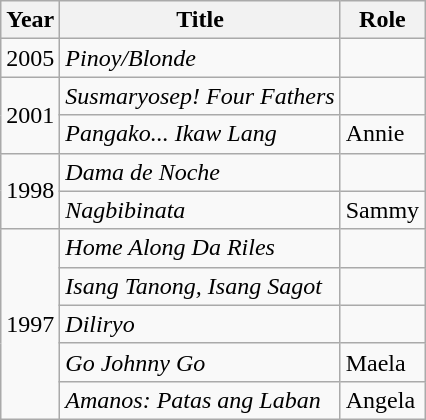<table class="wikitable">
<tr>
<th>Year</th>
<th>Title</th>
<th>Role</th>
</tr>
<tr>
<td>2005</td>
<td><em>Pinoy/Blonde</em></td>
<td></td>
</tr>
<tr>
<td rowspan="2">2001</td>
<td><em>Susmaryosep! Four Fathers</em></td>
<td></td>
</tr>
<tr>
<td><em>Pangako... Ikaw Lang</em></td>
<td>Annie</td>
</tr>
<tr>
<td rowspan="2">1998</td>
<td><em>Dama de Noche</em></td>
<td></td>
</tr>
<tr>
<td><em>Nagbibinata</em></td>
<td>Sammy</td>
</tr>
<tr>
<td rowspan="5">1997</td>
<td><em>Home Along Da Riles</em></td>
<td></td>
</tr>
<tr>
<td><em>Isang Tanong, Isang Sagot</em></td>
<td></td>
</tr>
<tr>
<td><em>Diliryo</em></td>
<td></td>
</tr>
<tr>
<td><em>Go Johnny Go</em></td>
<td>Maela</td>
</tr>
<tr>
<td><em>Amanos: Patas ang Laban</em></td>
<td>Angela</td>
</tr>
</table>
